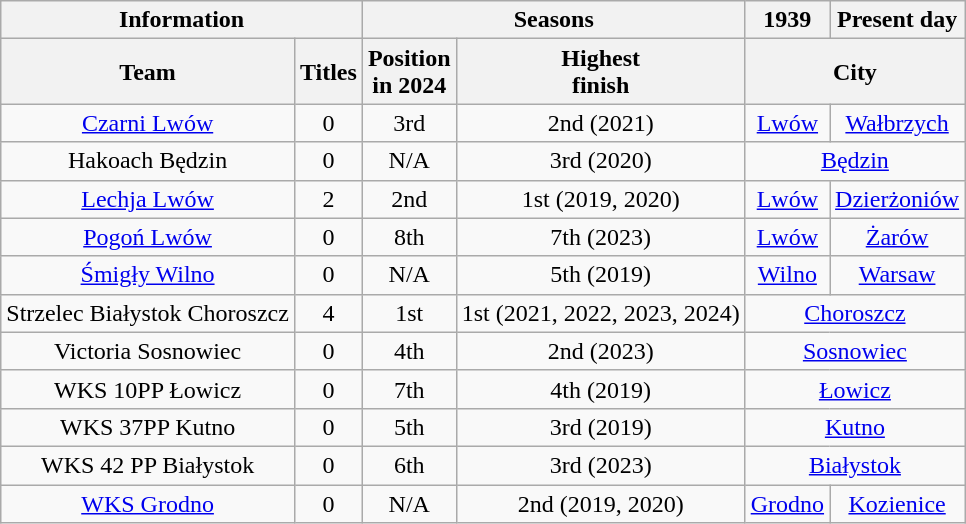<table class="wikitable" style="text-align: center">
<tr>
<th colspan=2>Information</th>
<th colspan=2>Seasons</th>
<th>1939</th>
<th>Present day</th>
</tr>
<tr>
<th>Team</th>
<th>Titles</th>
<th>Position<br>in 2024</th>
<th>Highest<br>finish</th>
<th colspan=2>City</th>
</tr>
<tr>
<td><a href='#'>Czarni Lwów</a></td>
<td>0</td>
<td>3rd</td>
<td>2nd (2021)</td>
<td><a href='#'>Lwów</a></td>
<td><a href='#'>Wałbrzych</a></td>
</tr>
<tr>
<td>Hakoach Będzin</td>
<td>0</td>
<td>N/A</td>
<td>3rd (2020)</td>
<td colspan=2><a href='#'>Będzin</a></td>
</tr>
<tr>
<td><a href='#'>Lechja Lwów</a></td>
<td> 2</td>
<td>2nd</td>
<td>1st (2019, 2020)</td>
<td><a href='#'>Lwów</a></td>
<td><a href='#'>Dzierżoniów</a></td>
</tr>
<tr>
<td><a href='#'>Pogoń Lwów</a></td>
<td>0</td>
<td>8th</td>
<td>7th (2023)</td>
<td><a href='#'>Lwów</a></td>
<td><a href='#'>Żarów</a></td>
</tr>
<tr>
<td><a href='#'>Śmigły Wilno</a></td>
<td>0</td>
<td>N/A</td>
<td>5th (2019)</td>
<td><a href='#'>Wilno</a></td>
<td><a href='#'>Warsaw</a></td>
</tr>
<tr>
<td>Strzelec Białystok Choroszcz</td>
<td> 4</td>
<td>1st</td>
<td>1st (2021, 2022, 2023, 2024)</td>
<td colspan=2><a href='#'>Choroszcz</a></td>
</tr>
<tr>
<td>Victoria Sosnowiec</td>
<td>0</td>
<td>4th</td>
<td>2nd (2023)</td>
<td colspan=2><a href='#'>Sosnowiec</a></td>
</tr>
<tr>
<td>WKS 10PP Łowicz</td>
<td>0</td>
<td>7th</td>
<td>4th (2019)</td>
<td colspan=2><a href='#'>Łowicz</a></td>
</tr>
<tr>
<td>WKS 37PP Kutno</td>
<td>0</td>
<td>5th</td>
<td>3rd (2019)</td>
<td colspan=2><a href='#'>Kutno</a></td>
</tr>
<tr>
<td>WKS 42 PP Białystok</td>
<td>0</td>
<td>6th</td>
<td>3rd (2023)</td>
<td colspan=2><a href='#'>Białystok</a></td>
</tr>
<tr>
<td><a href='#'>WKS Grodno</a></td>
<td>0</td>
<td>N/A</td>
<td>2nd (2019, 2020)</td>
<td><a href='#'>Grodno</a></td>
<td><a href='#'>Kozienice</a></td>
</tr>
</table>
